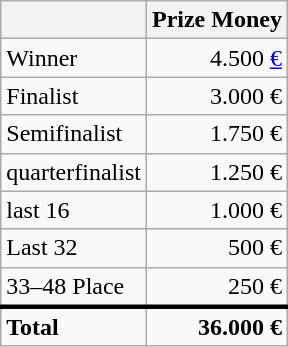<table class="wikitable sortable">
<tr>
<th></th>
<th>Prize Money</th>
</tr>
<tr>
<td>Winner</td>
<td style="text-align:right">4.500 <a href='#'>€</a></td>
</tr>
<tr>
<td>Finalist</td>
<td style="text-align:right">3.000 €</td>
</tr>
<tr>
<td>Semifinalist</td>
<td style="text-align:right">1.750 €</td>
</tr>
<tr>
<td>quarterfinalist</td>
<td style="text-align:right">1.250 €</td>
</tr>
<tr>
<td>last 16</td>
<td style="text-align:right">1.000 €</td>
</tr>
<tr>
<td>Last 32</td>
<td style="text-align:right">500 €</td>
</tr>
<tr>
<td>33–48 Place</td>
<td style="text-align:right">250 €</td>
</tr>
<tr>
<td style="border-top:medium solid"><strong>Total</strong></td>
<td style="border-top:medium solid; text-align:right"><strong>36.000 €</strong></td>
</tr>
</table>
